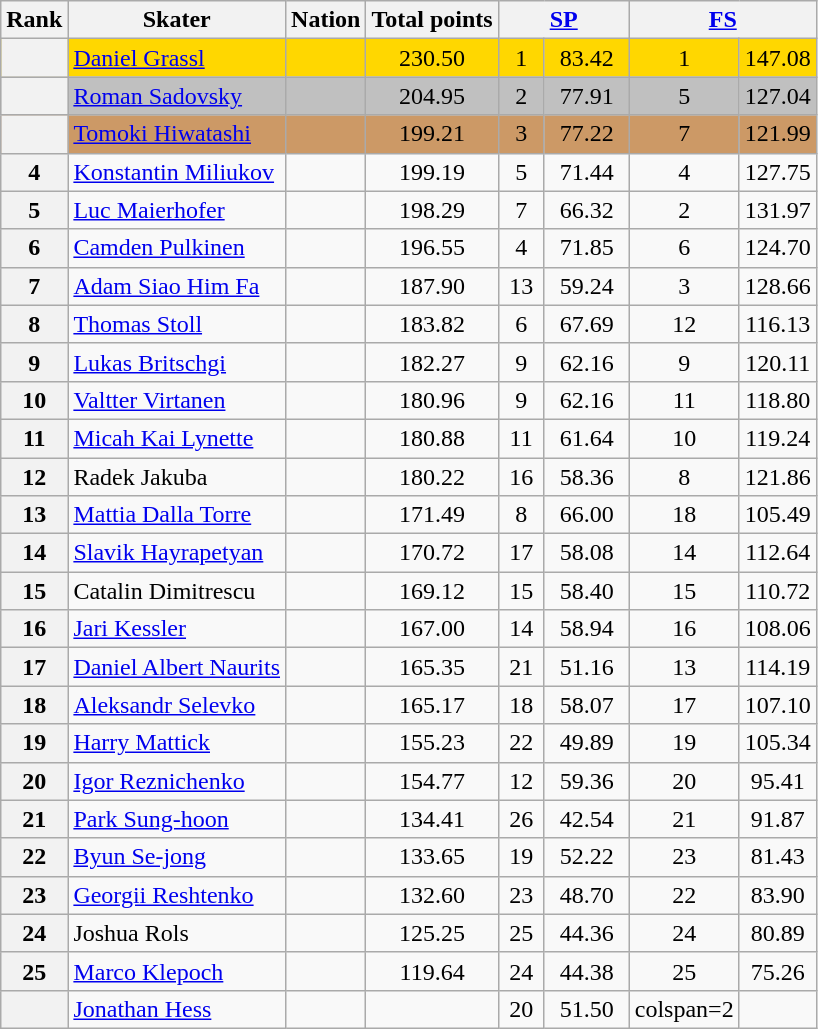<table class="wikitable sortable" style="text-align:left">
<tr>
<th scope="col">Rank</th>
<th scope="col">Skater</th>
<th scope="col">Nation</th>
<th scope="col">Total points</th>
<th scope="col" colspan="2" width="80px"><a href='#'>SP</a></th>
<th scope="col" colspan="2" width="80px"><a href='#'>FS</a></th>
</tr>
<tr bgcolor="gold">
<th scope="row"></th>
<td><a href='#'>Daniel Grassl</a></td>
<td></td>
<td align="center">230.50</td>
<td align="center">1</td>
<td align="center">83.42</td>
<td align="center">1</td>
<td align="center">147.08</td>
</tr>
<tr bgcolor="silver">
<th scope="row"></th>
<td><a href='#'>Roman Sadovsky</a></td>
<td></td>
<td align="center">204.95</td>
<td align="center">2</td>
<td align="center">77.91</td>
<td align="center">5</td>
<td align="center">127.04</td>
</tr>
<tr bgcolor="cc9966">
<th scope="row"></th>
<td><a href='#'>Tomoki Hiwatashi</a></td>
<td></td>
<td align="center">199.21</td>
<td align="center">3</td>
<td align="center">77.22</td>
<td align="center">7</td>
<td align="center">121.99</td>
</tr>
<tr>
<th scope="row">4</th>
<td><a href='#'>Konstantin Miliukov</a></td>
<td></td>
<td align="center">199.19</td>
<td align="center">5</td>
<td align="center">71.44</td>
<td align="center">4</td>
<td align="center">127.75</td>
</tr>
<tr>
<th scope="row">5</th>
<td><a href='#'>Luc Maierhofer</a></td>
<td></td>
<td align="center">198.29</td>
<td align="center">7</td>
<td align="center">66.32</td>
<td align="center">2</td>
<td align="center">131.97</td>
</tr>
<tr>
<th scope="row">6</th>
<td><a href='#'>Camden Pulkinen</a></td>
<td></td>
<td align="center">196.55</td>
<td align="center">4</td>
<td align="center">71.85</td>
<td align="center">6</td>
<td align="center">124.70</td>
</tr>
<tr>
<th scope="row">7</th>
<td><a href='#'>Adam Siao Him Fa</a></td>
<td></td>
<td align="center">187.90</td>
<td align="center">13</td>
<td align="center">59.24</td>
<td align="center">3</td>
<td align="center">128.66</td>
</tr>
<tr>
<th scope="row">8</th>
<td><a href='#'>Thomas Stoll</a></td>
<td></td>
<td align="center">183.82</td>
<td align="center">6</td>
<td align="center">67.69</td>
<td align="center">12</td>
<td align="center">116.13</td>
</tr>
<tr>
<th scope="row">9</th>
<td><a href='#'>Lukas Britschgi</a></td>
<td></td>
<td align="center">182.27</td>
<td align="center">9</td>
<td align="center">62.16</td>
<td align="center">9</td>
<td align="center">120.11</td>
</tr>
<tr>
<th scope="row">10</th>
<td><a href='#'>Valtter Virtanen</a></td>
<td></td>
<td align="center">180.96</td>
<td align="center">9</td>
<td align="center">62.16</td>
<td align="center">11</td>
<td align="center">118.80</td>
</tr>
<tr>
<th scope="row">11</th>
<td><a href='#'>Micah Kai Lynette</a></td>
<td></td>
<td align="center">180.88</td>
<td align="center">11</td>
<td align="center">61.64</td>
<td align="center">10</td>
<td align="center">119.24</td>
</tr>
<tr>
<th scope="row">12</th>
<td>Radek Jakuba</td>
<td></td>
<td align="center">180.22</td>
<td align="center">16</td>
<td align="center">58.36</td>
<td align="center">8</td>
<td align="center">121.86</td>
</tr>
<tr>
<th scope="row">13</th>
<td><a href='#'>Mattia Dalla Torre</a></td>
<td></td>
<td align="center">171.49</td>
<td align="center">8</td>
<td align="center">66.00</td>
<td align="center">18</td>
<td align="center">105.49</td>
</tr>
<tr>
<th scope="row">14</th>
<td><a href='#'>Slavik Hayrapetyan</a></td>
<td></td>
<td align="center">170.72</td>
<td align="center">17</td>
<td align="center">58.08</td>
<td align="center">14</td>
<td align="center">112.64</td>
</tr>
<tr>
<th scope="row">15</th>
<td>Catalin Dimitrescu</td>
<td></td>
<td align="center">169.12</td>
<td align="center">15</td>
<td align="center">58.40</td>
<td align="center">15</td>
<td align="center">110.72</td>
</tr>
<tr>
<th scope="row">16</th>
<td><a href='#'>Jari Kessler</a></td>
<td></td>
<td align="center">167.00</td>
<td align="center">14</td>
<td align="center">58.94</td>
<td align="center">16</td>
<td align="center">108.06</td>
</tr>
<tr>
<th scope="row">17</th>
<td><a href='#'>Daniel Albert Naurits</a></td>
<td></td>
<td align="center">165.35</td>
<td align="center">21</td>
<td align="center">51.16</td>
<td align="center">13</td>
<td align="center">114.19</td>
</tr>
<tr>
<th scope="row">18</th>
<td><a href='#'>Aleksandr Selevko</a></td>
<td></td>
<td align="center">165.17</td>
<td align="center">18</td>
<td align="center">58.07</td>
<td align="center">17</td>
<td align="center">107.10</td>
</tr>
<tr>
<th scope="row">19</th>
<td><a href='#'>Harry Mattick</a></td>
<td></td>
<td align="center">155.23</td>
<td align="center">22</td>
<td align="center">49.89</td>
<td align="center">19</td>
<td align="center">105.34</td>
</tr>
<tr>
<th scope="row">20</th>
<td><a href='#'>Igor Reznichenko</a></td>
<td></td>
<td align="center">154.77</td>
<td align="center">12</td>
<td align="center">59.36</td>
<td align="center">20</td>
<td align="center">95.41</td>
</tr>
<tr>
<th scope="row">21</th>
<td><a href='#'>Park Sung-hoon</a></td>
<td></td>
<td align="center">134.41</td>
<td align="center">26</td>
<td align="center">42.54</td>
<td align="center">21</td>
<td align="center">91.87</td>
</tr>
<tr>
<th scope="row">22</th>
<td><a href='#'>Byun Se-jong</a></td>
<td></td>
<td align="center">133.65</td>
<td align="center">19</td>
<td align="center">52.22</td>
<td align="center">23</td>
<td align="center">81.43</td>
</tr>
<tr>
<th scope="row">23</th>
<td><a href='#'>Georgii Reshtenko</a></td>
<td></td>
<td align="center">132.60</td>
<td align="center">23</td>
<td align="center">48.70</td>
<td align="center">22</td>
<td align="center">83.90</td>
</tr>
<tr>
<th scope="row">24</th>
<td>Joshua Rols</td>
<td></td>
<td align="center">125.25</td>
<td align="center">25</td>
<td align="center">44.36</td>
<td align="center">24</td>
<td align="center">80.89</td>
</tr>
<tr>
<th scope="row">25</th>
<td><a href='#'>Marco Klepoch</a></td>
<td></td>
<td align="center">119.64</td>
<td align="center">24</td>
<td align="center">44.38</td>
<td align="center">25</td>
<td align="center">75.26</td>
</tr>
<tr>
<th scope="row"></th>
<td><a href='#'>Jonathan Hess</a></td>
<td></td>
<td></td>
<td align="center">20</td>
<td align="center">51.50</td>
<td>colspan=2 </td>
</tr>
</table>
